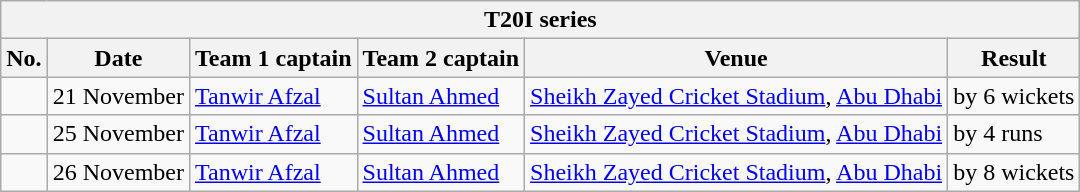<table class="wikitable">
<tr>
<th colspan="9">T20I series</th>
</tr>
<tr>
<th>No.</th>
<th>Date</th>
<th>Team 1 captain</th>
<th>Team 2 captain</th>
<th>Venue</th>
<th>Result</th>
</tr>
<tr>
<td></td>
<td>21 November</td>
<td><a href='#'>Tanwir Afzal</a></td>
<td><a href='#'>Sultan Ahmed</a></td>
<td><a href='#'>Sheikh Zayed Cricket Stadium</a>, <a href='#'>Abu Dhabi</a></td>
<td> by 6 wickets</td>
</tr>
<tr>
<td></td>
<td>25 November</td>
<td><a href='#'>Tanwir Afzal</a></td>
<td><a href='#'>Sultan Ahmed</a></td>
<td><a href='#'>Sheikh Zayed Cricket Stadium</a>, <a href='#'>Abu Dhabi</a></td>
<td> by 4 runs</td>
</tr>
<tr>
<td></td>
<td>26 November</td>
<td><a href='#'>Tanwir Afzal</a></td>
<td><a href='#'>Sultan Ahmed</a></td>
<td><a href='#'>Sheikh Zayed Cricket Stadium</a>, <a href='#'>Abu Dhabi</a></td>
<td> by 8 wickets</td>
</tr>
</table>
